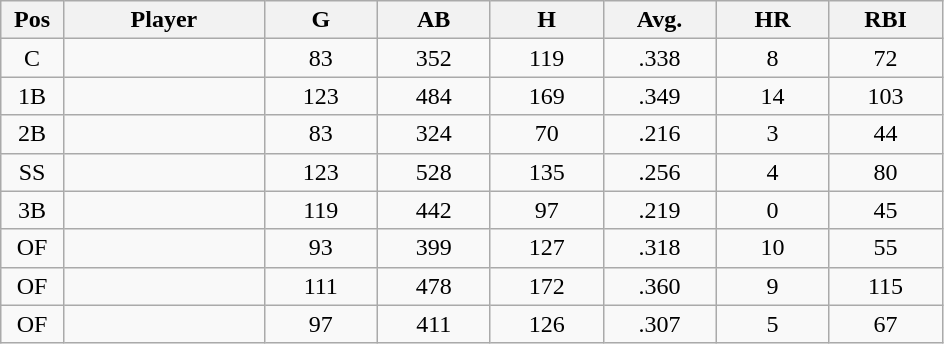<table class="wikitable sortable">
<tr>
<th bgcolor="#DDDDFF" width="5%">Pos</th>
<th bgcolor="#DDDDFF" width="16%">Player</th>
<th bgcolor="#DDDDFF" width="9%">G</th>
<th bgcolor="#DDDDFF" width="9%">AB</th>
<th bgcolor="#DDDDFF" width="9%">H</th>
<th bgcolor="#DDDDFF" width="9%">Avg.</th>
<th bgcolor="#DDDDFF" width="9%">HR</th>
<th bgcolor="#DDDDFF" width="9%">RBI</th>
</tr>
<tr align="center">
<td>C</td>
<td></td>
<td>83</td>
<td>352</td>
<td>119</td>
<td>.338</td>
<td>8</td>
<td>72</td>
</tr>
<tr align="center">
<td>1B</td>
<td></td>
<td>123</td>
<td>484</td>
<td>169</td>
<td>.349</td>
<td>14</td>
<td>103</td>
</tr>
<tr align="center">
<td>2B</td>
<td></td>
<td>83</td>
<td>324</td>
<td>70</td>
<td>.216</td>
<td>3</td>
<td>44</td>
</tr>
<tr align="center">
<td>SS</td>
<td></td>
<td>123</td>
<td>528</td>
<td>135</td>
<td>.256</td>
<td>4</td>
<td>80</td>
</tr>
<tr align="center">
<td>3B</td>
<td></td>
<td>119</td>
<td>442</td>
<td>97</td>
<td>.219</td>
<td>0</td>
<td>45</td>
</tr>
<tr align="center">
<td>OF</td>
<td></td>
<td>93</td>
<td>399</td>
<td>127</td>
<td>.318</td>
<td>10</td>
<td>55</td>
</tr>
<tr align="center">
<td>OF</td>
<td></td>
<td>111</td>
<td>478</td>
<td>172</td>
<td>.360</td>
<td>9</td>
<td>115</td>
</tr>
<tr align="center">
<td>OF</td>
<td></td>
<td>97</td>
<td>411</td>
<td>126</td>
<td>.307</td>
<td>5</td>
<td>67</td>
</tr>
</table>
